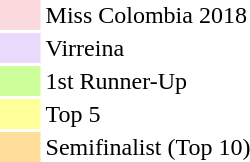<table class="toccolours" style="float:right">
<tr>
<td style="background-color:#FADADD;width:25px;"></td>
<td>Miss Colombia 2018</td>
</tr>
<tr>
<td style="background-color:#eadafd;"></td>
<td>Virreina</td>
</tr>
<tr>
<td style="background-color:#ccff99;"></td>
<td>1st Runner-Up</td>
</tr>
<tr>
<td style="background-color:#ffff99;"></td>
<td>Top 5</td>
</tr>
<tr>
<td style="background-color:#ffdf9b;"></td>
<td>Semifinalist (Top 10)</td>
</tr>
</table>
